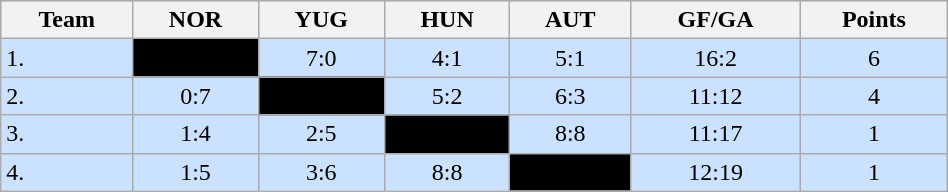<table class="wikitable" bgcolor="#EFEFFF" width="50%">
<tr bgcolor="#BCD2EE">
<th>Team</th>
<th>NOR</th>
<th>YUG</th>
<th>HUN</th>
<th>AUT</th>
<th>GF/GA</th>
<th>Points</th>
</tr>
<tr bgcolor="#CAE1FF" align="center">
<td align="left">1. </td>
<td style="background:#000000;"></td>
<td>7:0</td>
<td>4:1</td>
<td>5:1</td>
<td>16:2</td>
<td>6</td>
</tr>
<tr bgcolor="#CAE1FF" align="center">
<td align="left">2. </td>
<td>0:7</td>
<td style="background:#000000;"></td>
<td>5:2</td>
<td>6:3</td>
<td>11:12</td>
<td>4</td>
</tr>
<tr bgcolor="#CAE1FF" align="center">
<td align="left">3. </td>
<td>1:4</td>
<td>2:5</td>
<td style="background:#000000;"></td>
<td>8:8</td>
<td>11:17</td>
<td>1</td>
</tr>
<tr bgcolor="#CAE1FF" align="center">
<td align="left">4. </td>
<td>1:5</td>
<td>3:6</td>
<td>8:8</td>
<td style="background:#000000;"></td>
<td>12:19</td>
<td>1</td>
</tr>
</table>
